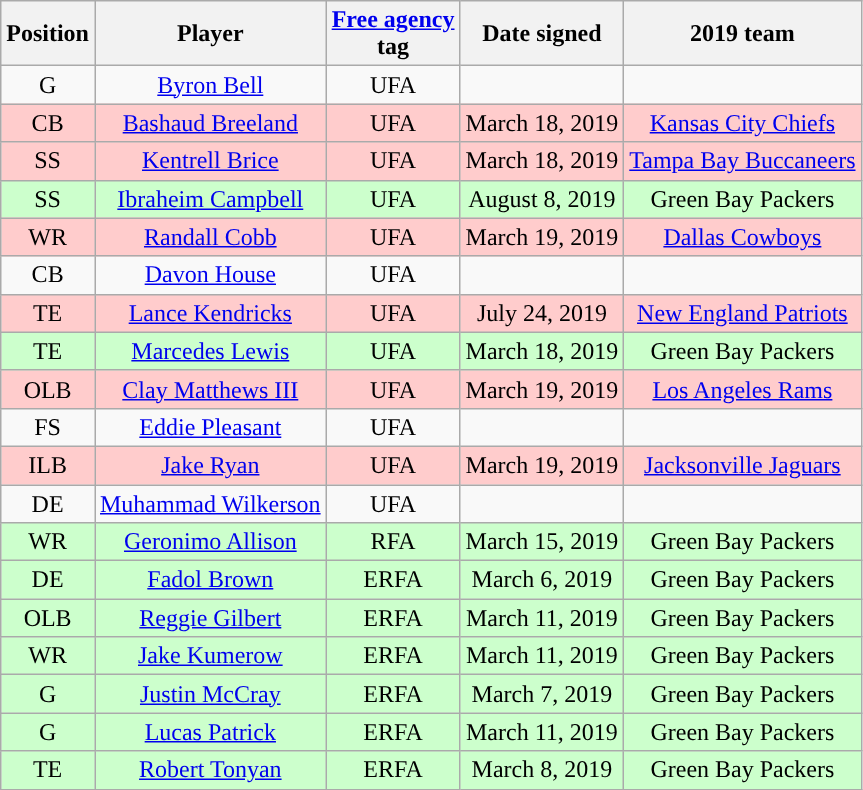<table class="wikitable" style="text-align:center">
<tr>
<th>Position</th>
<th>Player</th>
<th><a href='#'><span>Free agency</span></a><br>tag</th>
<th>Date signed</th>
<th>2019 team</th>
</tr>
<tr>
<td>G</td>
<td><a href='#'>Byron Bell</a></td>
<td>UFA</td>
<td></td>
<td></td>
</tr>
<tr bgcolor="#ffcccc">
<td>CB</td>
<td><a href='#'>Bashaud Breeland</a></td>
<td>UFA</td>
<td>March 18, 2019</td>
<td><a href='#'>Kansas City Chiefs</a></td>
</tr>
<tr bgcolor="#ffcccc">
<td>SS</td>
<td><a href='#'>Kentrell Brice</a></td>
<td>UFA</td>
<td>March 18, 2019</td>
<td><a href='#'>Tampa Bay Buccaneers</a></td>
</tr>
<tr bgcolor="#ccffcc">
<td>SS</td>
<td><a href='#'>Ibraheim Campbell</a></td>
<td>UFA</td>
<td>August 8, 2019</td>
<td>Green Bay Packers</td>
</tr>
<tr bgcolor="#ffcccc">
<td>WR</td>
<td><a href='#'>Randall Cobb</a></td>
<td>UFA</td>
<td>March 19, 2019</td>
<td><a href='#'>Dallas Cowboys</a></td>
</tr>
<tr>
<td>CB</td>
<td><a href='#'>Davon House</a></td>
<td>UFA</td>
<td></td>
<td></td>
</tr>
<tr bgcolor="#ffcccc">
<td>TE</td>
<td><a href='#'>Lance Kendricks</a></td>
<td>UFA</td>
<td>July 24, 2019</td>
<td><a href='#'>New England Patriots</a></td>
</tr>
<tr bgcolor="#ccffcc">
<td>TE</td>
<td><a href='#'>Marcedes Lewis</a></td>
<td>UFA</td>
<td>March 18, 2019</td>
<td>Green Bay Packers</td>
</tr>
<tr bgcolor="#ffcccc">
<td>OLB</td>
<td><a href='#'>Clay Matthews III</a></td>
<td>UFA</td>
<td>March 19, 2019</td>
<td><a href='#'>Los Angeles Rams</a></td>
</tr>
<tr>
<td>FS</td>
<td><a href='#'>Eddie Pleasant</a></td>
<td>UFA</td>
<td></td>
<td></td>
</tr>
<tr bgcolor="#ffcccc">
<td>ILB</td>
<td><a href='#'>Jake Ryan</a></td>
<td>UFA</td>
<td>March 19, 2019</td>
<td><a href='#'>Jacksonville Jaguars</a></td>
</tr>
<tr>
<td>DE</td>
<td><a href='#'>Muhammad Wilkerson</a></td>
<td>UFA</td>
<td></td>
<td></td>
</tr>
<tr bgcolor="#ccffcc">
<td>WR</td>
<td><a href='#'>Geronimo Allison</a></td>
<td>RFA</td>
<td>March 15, 2019</td>
<td>Green Bay Packers</td>
</tr>
<tr bgcolor="#ccffcc">
<td>DE</td>
<td><a href='#'>Fadol Brown</a></td>
<td>ERFA</td>
<td>March 6, 2019</td>
<td>Green Bay Packers</td>
</tr>
<tr bgcolor="#ccffcc">
<td>OLB</td>
<td><a href='#'>Reggie Gilbert</a></td>
<td>ERFA</td>
<td>March 11, 2019</td>
<td>Green Bay Packers</td>
</tr>
<tr bgcolor="#ccffcc">
<td>WR</td>
<td><a href='#'>Jake Kumerow</a></td>
<td>ERFA</td>
<td>March 11, 2019</td>
<td>Green Bay Packers</td>
</tr>
<tr bgcolor="#ccffcc">
<td>G</td>
<td><a href='#'>Justin McCray</a></td>
<td>ERFA</td>
<td>March 7, 2019</td>
<td>Green Bay Packers</td>
</tr>
<tr bgcolor="#ccffcc">
<td>G</td>
<td><a href='#'>Lucas Patrick</a></td>
<td>ERFA</td>
<td>March 11, 2019</td>
<td>Green Bay Packers</td>
</tr>
<tr bgcolor="#ccffcc">
<td>TE</td>
<td><a href='#'>Robert Tonyan</a></td>
<td>ERFA</td>
<td>March 8, 2019</td>
<td>Green Bay Packers</td>
</tr>
</table>
